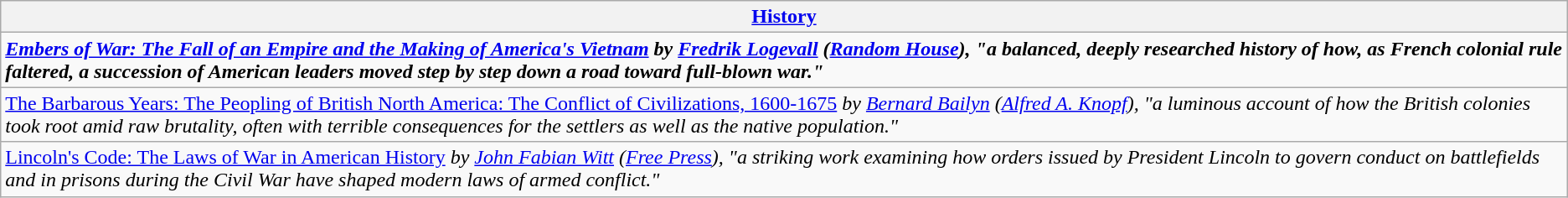<table class="wikitable" style="float:left; float:none;">
<tr>
<th><a href='#'>History</a></th>
</tr>
<tr>
<td><strong><em><a href='#'>Embers of War: The Fall of an Empire and the Making of America's Vietnam</a><em> by <a href='#'>Fredrik Logevall</a><strong> (<a href='#'>Random House</a>), "a balanced, deeply researched history of how, as French colonial rule faltered, a succession of American leaders moved step by step down a road toward full-blown war."</td>
</tr>
<tr>
<td></em><a href='#'>The Barbarous Years: The Peopling of British North America: The Conflict of Civilizations, 1600-1675</a><em> by <a href='#'>Bernard Bailyn</a> (<a href='#'>Alfred A. Knopf</a>), "a luminous account of how the British colonies took root amid raw brutality, often with terrible consequences for the settlers as well as the native population."</td>
</tr>
<tr>
<td></em><a href='#'>Lincoln's Code: The Laws of War in American History</a><em> by <a href='#'>John Fabian Witt</a> (<a href='#'>Free Press</a>), "a striking work examining how orders issued by President Lincoln to govern conduct on battlefields and in prisons during the Civil War have shaped modern laws of armed conflict."</td>
</tr>
</table>
